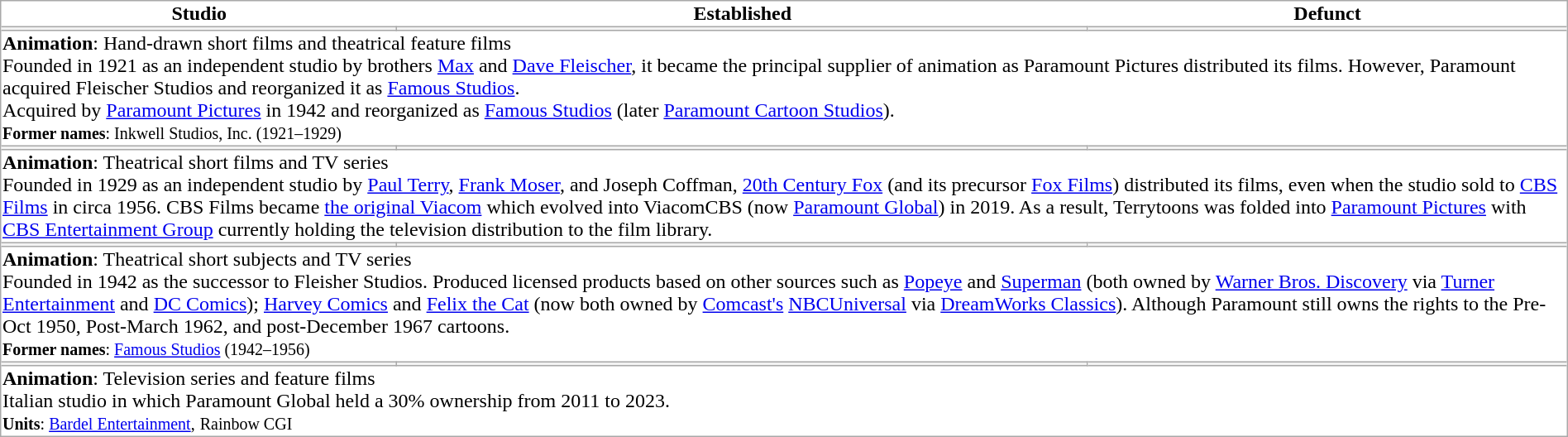<table cellspacing="0" style="border: 1px solid darkgray; background-color: light gray">
<tr>
<th>Studio</th>
<th>Established</th>
<th>Defunct</th>
</tr>
<tr>
<td style="border-top: 1px solid darkgray; border-right: 1px solid darkgray; border-bottom: 1px solid darkgray; border-left: 0px; background-color: #F2F2F2"></td>
<td style="border-top: 1px solid darkgray; border-right: 1px solid darkgray; border-bottom: 1px solid darkgray; border-left: 0px; background-color: #F2F2F2"></td>
<td style="border-top: 1px solid darkgray; border-right: 0px; border-bottom: 1px solid darkgray; border-left: 0px; background-color: #F2F2F2"></td>
</tr>
<tr>
<td colspan="3"><strong>Animation</strong>: Hand-drawn short films and theatrical feature films<br>Founded in 1921 as an independent studio by brothers <a href='#'>Max</a> and <a href='#'>Dave Fleischer</a>, it became the principal supplier of animation as Paramount Pictures distributed its films. However, Paramount acquired Fleischer Studios and reorganized it as <a href='#'>Famous Studios</a>.<br>Acquired by <a href='#'>Paramount Pictures</a> in 1942 and reorganized as <a href='#'>Famous Studios</a> (later <a href='#'>Paramount Cartoon Studios</a>).<br><small><strong>Former names</strong>: Inkwell Studios, Inc. (1921–1929)</small></td>
</tr>
<tr>
<td style="border-top: 1px solid darkgray; border-right: 1px solid darkgray; border-bottom: 1px solid darkgray; border-left: 0px; background-color: #F2F2F2"></td>
<td style="border-top: 1px solid darkgray; border-right: 1px solid darkgray; border-bottom: 1px solid darkgray; border-left: 0px; background-color: #F2F2F2"></td>
<td style="border-top: 1px solid darkgray; border-right: 0px; border-bottom: 1px solid darkgray; border-left: 0px; background-color: #F2F2F2"></td>
</tr>
<tr>
<td colspan="3"><strong>Animation</strong>: Theatrical short films and TV series<br>Founded in 1929 as an independent studio by <a href='#'>Paul Terry</a>, <a href='#'>Frank Moser</a>, and Joseph Coffman, <a href='#'>20th Century Fox</a> (and its precursor <a href='#'>Fox Films</a>) distributed its films, even when the studio sold to <a href='#'>CBS Films</a> in circa 1956. CBS Films became <a href='#'>the original Viacom</a> which evolved into ViacomCBS (now <a href='#'>Paramount Global</a>) in 2019. As a result, Terrytoons was folded into <a href='#'>Paramount Pictures</a> with <a href='#'>CBS Entertainment Group</a> currently holding the television distribution to the film library.</td>
</tr>
<tr>
<td style="border-top: 1px solid darkgray; border-right: 1px solid darkgray; border-bottom: 1px solid darkgray; border-left: 0px; background-color: #F2F2F2"></td>
<td style="border-top: 1px solid darkgray; border-right: 1px solid darkgray; border-bottom: 1px solid darkgray; border-left: 0px; background-color: #F2F2F2"></td>
<td style="border-top: 1px solid darkgray; border-right: 0px; border-bottom: 1px solid darkgray; border-left: 0px; background-color: #F2F2F2"></td>
</tr>
<tr>
<td colspan="3"><strong>Animation</strong>: Theatrical short subjects and TV series<br>Founded in 1942 as the successor to Fleisher Studios. Produced licensed products based on other sources such as <a href='#'>Popeye</a> and <a href='#'>Superman</a> (both owned by <a href='#'>Warner Bros. Discovery</a> via <a href='#'>Turner Entertainment</a> and <a href='#'>DC Comics</a>); <a href='#'>Harvey Comics</a> and <a href='#'>Felix the Cat</a> (now both owned by <a href='#'>Comcast's</a> <a href='#'>NBCUniversal</a> via <a href='#'>DreamWorks Classics</a>). Although Paramount still owns the rights to the Pre-Oct 1950, Post-March 1962, and post-December 1967 cartoons.<br><small><strong>Former names</strong>: <a href='#'>Famous Studios</a> (1942–1956)</small></td>
</tr>
<tr>
<td style="border-top: 1px solid darkgray; border-right: 1px solid darkgray; border-bottom: 1px solid darkgray; border-left: 0px; background-color: #F2F2F2"></td>
<td style="border-top: 1px solid darkgray; border-right: 1px solid darkgray; border-bottom: 1px solid darkgray; border-left: 0px; background-color: #F2F2F2"></td>
<td style="border-top: 1px solid darkgray; border-right: 0px; border-bottom: 1px solid darkgray; border-left: 0px; background-color: #F2F2F2"></td>
</tr>
<tr>
<td colspan="3"><strong>Animation</strong>: Television series and feature films<br>Italian studio in which Paramount Global held a 30% ownership from 2011 to 2023.<br><small><strong>Units</strong>: <a href='#'>Bardel Entertainment</a>,</small> <small>Rainbow CGI</small></td>
</tr>
</table>
